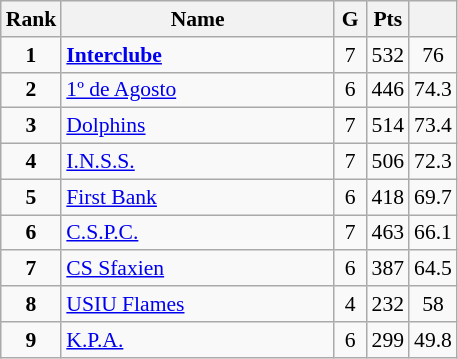<table class="wikitable" style="text-align:center; font-size:90%;">
<tr>
<th width=10px>Rank</th>
<th width=175px>Name</th>
<th width=15px>G</th>
<th width=10px>Pts</th>
<th width=10px></th>
</tr>
<tr>
<td><strong>1</strong></td>
<td align=left> <strong><a href='#'>Interclube</a></strong></td>
<td>7</td>
<td>532</td>
<td>76</td>
</tr>
<tr>
<td><strong>2</strong></td>
<td align=left> <a href='#'>1º de Agosto</a></td>
<td>6</td>
<td>446</td>
<td>74.3</td>
</tr>
<tr>
<td><strong>3</strong></td>
<td align=left> <a href='#'>Dolphins</a></td>
<td>7</td>
<td>514</td>
<td>73.4</td>
</tr>
<tr>
<td><strong>4</strong></td>
<td align=left> <a href='#'>I.N.S.S.</a></td>
<td>7</td>
<td>506</td>
<td>72.3</td>
</tr>
<tr>
<td><strong>5</strong></td>
<td align=left> <a href='#'>First Bank</a></td>
<td>6</td>
<td>418</td>
<td>69.7</td>
</tr>
<tr>
<td><strong>6</strong></td>
<td align=left> <a href='#'>C.S.P.C.</a></td>
<td>7</td>
<td>463</td>
<td>66.1</td>
</tr>
<tr>
<td><strong>7</strong></td>
<td align=left> <a href='#'>CS Sfaxien</a></td>
<td>6</td>
<td>387</td>
<td>64.5</td>
</tr>
<tr>
<td><strong>8</strong></td>
<td align=left> <a href='#'>USIU Flames</a></td>
<td>4</td>
<td>232</td>
<td>58</td>
</tr>
<tr>
<td><strong>9</strong></td>
<td align=left> <a href='#'>K.P.A.</a></td>
<td>6</td>
<td>299</td>
<td>49.8</td>
</tr>
</table>
